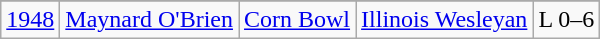<table class="wikitable" style="text-align:center;">
<tr>
</tr>
<tr>
<td><a href='#'>1948</a></td>
<td><a href='#'>Maynard O'Brien</a></td>
<td><a href='#'>Corn Bowl</a></td>
<td><a href='#'>Illinois Wesleyan</a></td>
<td>L 0–6</td>
</tr>
</table>
